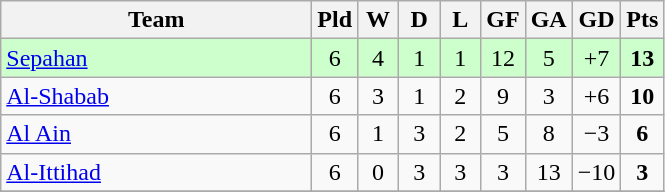<table class="wikitable" style="text-align: center;">
<tr>
<th width="200">Team</th>
<th width="20">Pld</th>
<th width="20">W</th>
<th width="20">D</th>
<th width="20">L</th>
<th width="20">GF</th>
<th width="20">GA</th>
<th width="20">GD</th>
<th width="20">Pts</th>
</tr>
<tr style="background: #ccffcc;">
<td style="text-align:left;"> <a href='#'>Sepahan</a></td>
<td>6</td>
<td>4</td>
<td>1</td>
<td>1</td>
<td>12</td>
<td>5</td>
<td>+7</td>
<td><strong>13</strong></td>
</tr>
<tr>
<td style="text-align:left;"> <a href='#'>Al-Shabab</a></td>
<td>6</td>
<td>3</td>
<td>1</td>
<td>2</td>
<td>9</td>
<td>3</td>
<td>+6</td>
<td><strong>10</strong></td>
</tr>
<tr>
<td style="text-align:left;"> <a href='#'>Al Ain</a></td>
<td>6</td>
<td>1</td>
<td>3</td>
<td>2</td>
<td>5</td>
<td>8</td>
<td>−3</td>
<td><strong>6</strong></td>
</tr>
<tr>
<td style="text-align:left;"> <a href='#'>Al-Ittihad</a></td>
<td>6</td>
<td>0</td>
<td>3</td>
<td>3</td>
<td>3</td>
<td>13</td>
<td>−10</td>
<td><strong>3</strong></td>
</tr>
<tr>
</tr>
</table>
